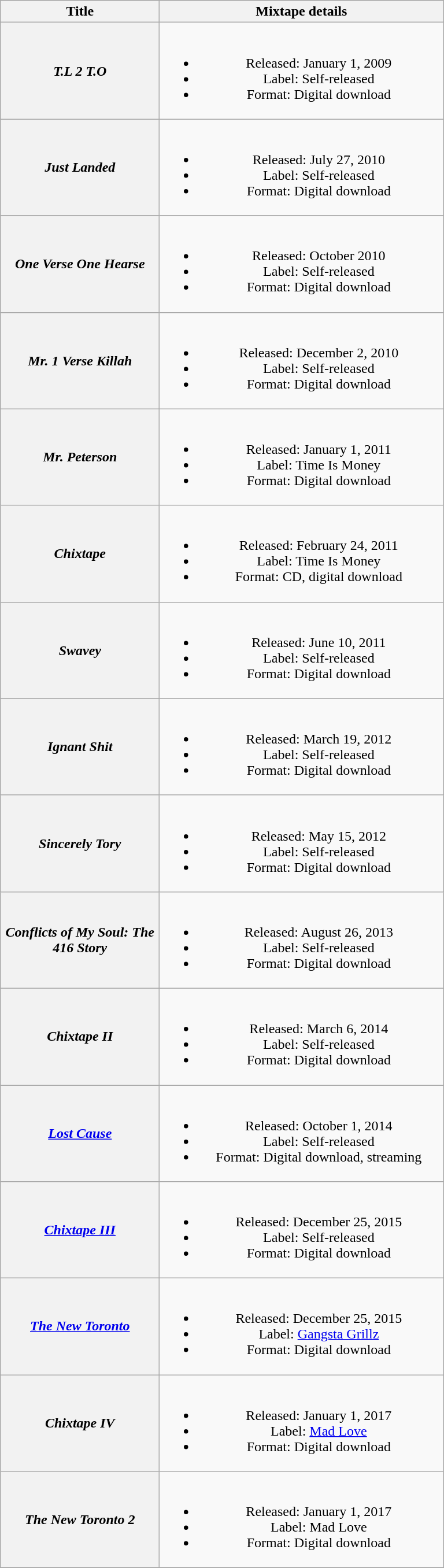<table class="wikitable plainrowheaders" style="text-align:center;">
<tr>
<th scope="col" rowspan="1" style="width:11em;">Title</th>
<th scope="col" rowspan="1" style="width:20em;">Mixtape details</th>
</tr>
<tr>
<th scope="row"><em>T.L 2 T.O</em></th>
<td><br><ul><li>Released: January 1, 2009</li><li>Label: Self-released</li><li>Format: Digital download</li></ul></td>
</tr>
<tr>
<th scope="row"><em>Just Landed</em></th>
<td><br><ul><li>Released: July 27, 2010</li><li>Label: Self-released</li><li>Format: Digital download</li></ul></td>
</tr>
<tr>
<th scope="row"><em>One Verse One Hearse</em></th>
<td><br><ul><li>Released: October 2010</li><li>Label: Self-released</li><li>Format: Digital download</li></ul></td>
</tr>
<tr>
<th scope="row"><em>Mr. 1 Verse Killah</em></th>
<td><br><ul><li>Released: December 2, 2010</li><li>Label: Self-released</li><li>Format: Digital download</li></ul></td>
</tr>
<tr>
<th scope="row"><em>Mr. Peterson</em></th>
<td><br><ul><li>Released: January 1, 2011</li><li>Label: Time Is Money</li><li>Format: Digital download</li></ul></td>
</tr>
<tr>
<th scope="row"><em>Chixtape</em></th>
<td><br><ul><li>Released: February 24, 2011</li><li>Label: Time Is Money</li><li>Format: CD, digital download</li></ul></td>
</tr>
<tr>
<th scope="row"><em>Swavey</em></th>
<td><br><ul><li>Released: June 10, 2011</li><li>Label: Self-released</li><li>Format: Digital download</li></ul></td>
</tr>
<tr>
<th scope="row"><em>Ignant Shit</em></th>
<td><br><ul><li>Released: March 19, 2012</li><li>Label: Self-released</li><li>Format: Digital download</li></ul></td>
</tr>
<tr>
<th scope="row"><em>Sincerely Tory</em></th>
<td><br><ul><li>Released: May 15, 2012</li><li>Label: Self-released</li><li>Format: Digital download</li></ul></td>
</tr>
<tr>
<th scope="row"><em>Conflicts of My Soul: The 416 Story</em></th>
<td><br><ul><li>Released: August 26, 2013</li><li>Label: Self-released</li><li>Format: Digital download</li></ul></td>
</tr>
<tr>
<th scope="row"><em>Chixtape II</em></th>
<td><br><ul><li>Released: March 6, 2014</li><li>Label: Self-released</li><li>Format: Digital download</li></ul></td>
</tr>
<tr>
<th scope="row"><em><a href='#'>Lost Cause</a></em></th>
<td><br><ul><li>Released: October 1, 2014</li><li>Label: Self-released</li><li>Format: Digital download, streaming</li></ul></td>
</tr>
<tr>
<th scope="row"><em><a href='#'>Chixtape III</a></em></th>
<td><br><ul><li>Released: December 25, 2015</li><li>Label: Self-released</li><li>Format: Digital download</li></ul></td>
</tr>
<tr>
<th scope="row"><em><a href='#'>The New Toronto</a></em></th>
<td><br><ul><li>Released: December 25, 2015</li><li>Label: <a href='#'>Gangsta Grillz</a></li><li>Format: Digital download</li></ul></td>
</tr>
<tr>
<th scope="row"><em>Chixtape IV</em></th>
<td><br><ul><li>Released: January 1, 2017</li><li>Label: <a href='#'>Mad Love</a></li><li>Format: Digital download</li></ul></td>
</tr>
<tr>
<th scope="row"><em>The New Toronto 2</em></th>
<td><br><ul><li>Released: January 1, 2017</li><li>Label: Mad Love</li><li>Format: Digital download</li></ul></td>
</tr>
<tr>
</tr>
</table>
